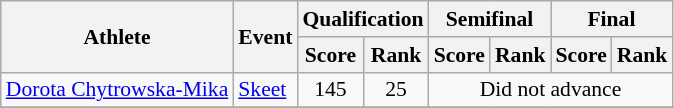<table class="wikitable" style="font-size:90%">
<tr>
<th rowspan="2">Athlete</th>
<th rowspan="2">Event</th>
<th colspan="2">Qualification</th>
<th colspan="2">Semifinal</th>
<th colspan="2">Final</th>
</tr>
<tr>
<th>Score</th>
<th>Rank</th>
<th>Score</th>
<th>Rank</th>
<th>Score</th>
<th>Rank</th>
</tr>
<tr>
<td rowspan=1><a href='#'>Dorota Chytrowska-Mika</a></td>
<td><a href='#'>Skeet</a></td>
<td align="center">145</td>
<td align="center">25</td>
<td colspan="4"  align="center">Did not advance</td>
</tr>
<tr>
</tr>
</table>
